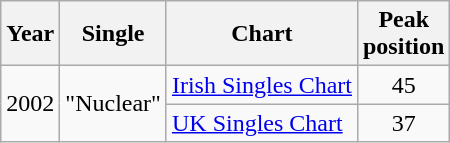<table class="wikitable">
<tr>
<th>Year</th>
<th>Single</th>
<th>Chart</th>
<th>Peak<br>position</th>
</tr>
<tr>
<td rowspan="2">2002</td>
<td rowspan="2">"Nuclear"</td>
<td><a href='#'>Irish Singles Chart</a></td>
<td style="text-align:center;">45</td>
</tr>
<tr>
<td><a href='#'>UK Singles Chart</a></td>
<td style="text-align:center;">37</td>
</tr>
</table>
